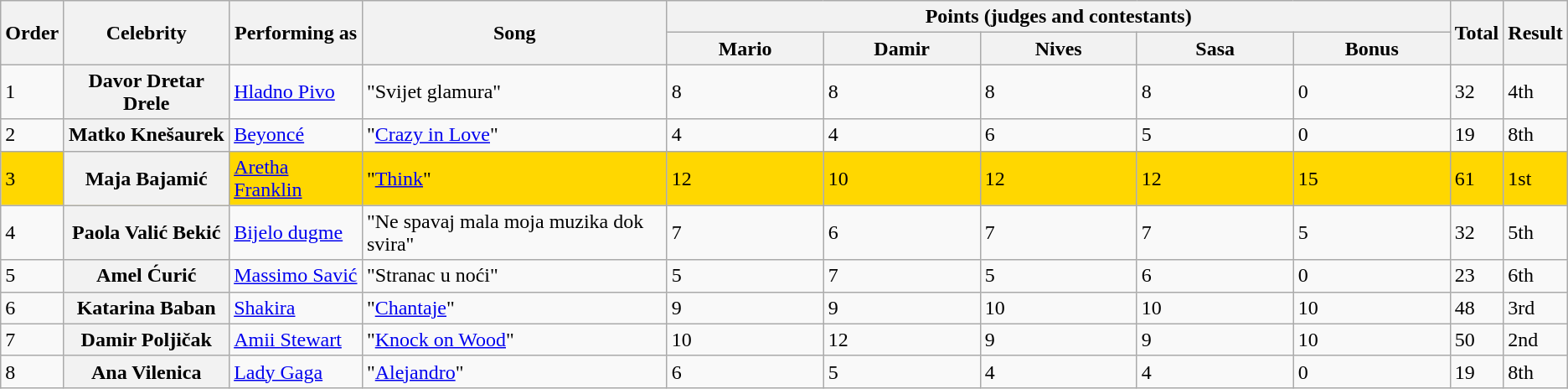<table class=wikitable>
<tr>
<th rowspan="2">Order</th>
<th rowspan="2">Celebrity</th>
<th rowspan="2">Performing as</th>
<th rowspan="2">Song</th>
<th colspan="5" style="width:50%;">Points (judges and contestants)</th>
<th rowspan="2">Total</th>
<th rowspan="2">Result</th>
</tr>
<tr>
<th style="width:10%;">Mario</th>
<th style="width:10%;">Damir</th>
<th style="width:10%;">Nives</th>
<th style="width:10%;">Sasa</th>
<th style="width:10%;">Bonus</th>
</tr>
<tr>
<td>1</td>
<th scope="row">Davor Dretar Drele</th>
<td><a href='#'>Hladno Pivo</a></td>
<td>"Svijet glamura"</td>
<td>8</td>
<td>8</td>
<td>8</td>
<td>8</td>
<td>0</td>
<td>32</td>
<td>4th</td>
</tr>
<tr>
<td>2</td>
<th scope="row">Matko Knešaurek</th>
<td><a href='#'>Beyoncé</a></td>
<td>"<a href='#'>Crazy in Love</a>"</td>
<td>4</td>
<td>4</td>
<td>6</td>
<td>5</td>
<td>0</td>
<td>19</td>
<td>8th</td>
</tr>
<tr style="background:gold;">
<td>3</td>
<th scope="row">Maja Bajamić</th>
<td><a href='#'>Aretha Franklin</a></td>
<td>"<a href='#'>Think</a>"</td>
<td>12</td>
<td>10</td>
<td>12</td>
<td>12</td>
<td>15</td>
<td>61</td>
<td>1st</td>
</tr>
<tr>
<td>4</td>
<th scope="row">Paola Valić Bekić</th>
<td><a href='#'>Bijelo dugme</a></td>
<td>"Ne spavaj mala moja muzika dok svira"</td>
<td>7</td>
<td>6</td>
<td>7</td>
<td>7</td>
<td>5</td>
<td>32</td>
<td>5th</td>
</tr>
<tr>
<td>5</td>
<th scope="row">Amel Ćurić</th>
<td><a href='#'>Massimo Savić</a></td>
<td>"Stranac u noći"</td>
<td>5</td>
<td>7</td>
<td>5</td>
<td>6</td>
<td>0</td>
<td>23</td>
<td>6th</td>
</tr>
<tr>
<td>6</td>
<th scope="row">Katarina Baban</th>
<td><a href='#'>Shakira</a></td>
<td>"<a href='#'>Chantaje</a>"</td>
<td>9</td>
<td>9</td>
<td>10</td>
<td>10</td>
<td>10</td>
<td>48</td>
<td>3rd</td>
</tr>
<tr>
<td>7</td>
<th scope="row">Damir Poljičak</th>
<td><a href='#'>Amii Stewart</a></td>
<td>"<a href='#'>Knock on Wood</a>"</td>
<td>10</td>
<td>12</td>
<td>9</td>
<td>9</td>
<td>10</td>
<td>50</td>
<td>2nd</td>
</tr>
<tr>
<td>8</td>
<th scope="row">Ana Vilenica</th>
<td><a href='#'>Lady Gaga</a></td>
<td>"<a href='#'>Alejandro</a>"</td>
<td>6</td>
<td>5</td>
<td>4</td>
<td>4</td>
<td>0</td>
<td>19</td>
<td>8th</td>
</tr>
</table>
